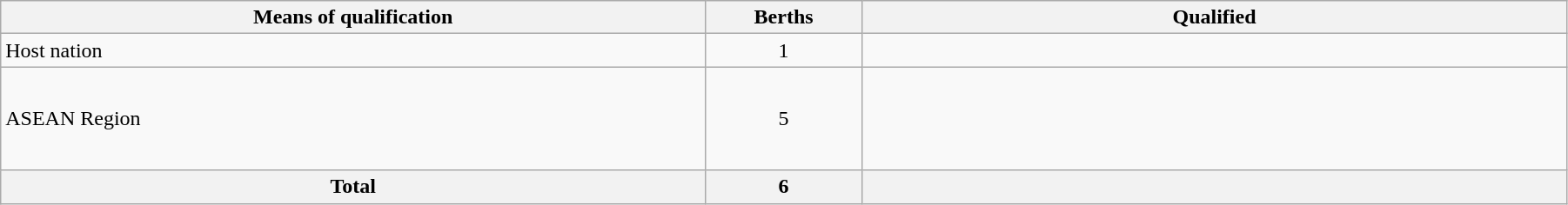<table class="wikitable" style="width:95%;">
<tr>
<th width=45%>Means of qualification</th>
<th width=10%>Berths</th>
<th width=45%>Qualified</th>
</tr>
<tr>
<td>Host nation</td>
<td align=center>1</td>
<td></td>
</tr>
<tr>
<td>ASEAN Region</td>
<td align=center>5</td>
<td><br><br><br><br></td>
</tr>
<tr>
<th>Total</th>
<th>6</th>
<th></th>
</tr>
</table>
